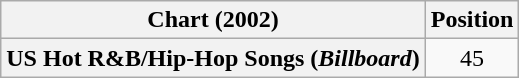<table class="wikitable plainrowheaders" style="text-align:center">
<tr>
<th scope="col">Chart (2002)</th>
<th scope="col">Position</th>
</tr>
<tr>
<th scope="row">US Hot R&B/Hip-Hop Songs (<em>Billboard</em>)</th>
<td>45</td>
</tr>
</table>
